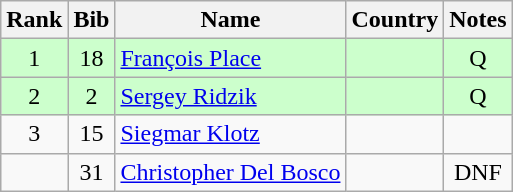<table class="wikitable" style="text-align:center;">
<tr>
<th>Rank</th>
<th>Bib</th>
<th>Name</th>
<th>Country</th>
<th>Notes</th>
</tr>
<tr bgcolor=ccffcc>
<td>1</td>
<td>18</td>
<td align=left><a href='#'>François Place</a></td>
<td align="left"></td>
<td>Q</td>
</tr>
<tr bgcolor=ccffcc>
<td>2</td>
<td>2</td>
<td align=left><a href='#'>Sergey Ridzik</a></td>
<td align="left"></td>
<td>Q</td>
</tr>
<tr>
<td>3</td>
<td>15</td>
<td align=left><a href='#'>Siegmar Klotz</a></td>
<td align="left"></td>
<td></td>
</tr>
<tr>
<td></td>
<td>31</td>
<td align=left><a href='#'>Christopher Del Bosco</a></td>
<td align="left"></td>
<td>DNF</td>
</tr>
</table>
